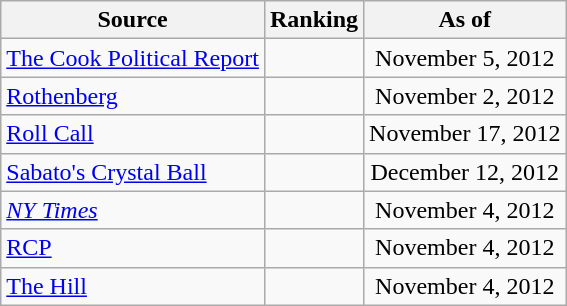<table class="wikitable" style="text-align:center">
<tr>
<th>Source</th>
<th>Ranking</th>
<th>As of</th>
</tr>
<tr>
<td align=left><a href='#'>The Cook Political Report</a></td>
<td></td>
<td>November 5, 2012</td>
</tr>
<tr>
<td align=left><a href='#'>Rothenberg</a></td>
<td></td>
<td>November 2, 2012</td>
</tr>
<tr>
<td align=left><a href='#'>Roll Call</a></td>
<td></td>
<td>November 17, 2012</td>
</tr>
<tr>
<td align=left><a href='#'>Sabato's Crystal Ball</a></td>
<td></td>
<td>December 12, 2012</td>
</tr>
<tr>
<td align=left><a href='#'><em>NY Times</em></a></td>
<td></td>
<td>November 4, 2012</td>
</tr>
<tr>
<td align="left"><a href='#'>RCP</a></td>
<td></td>
<td>November 4, 2012</td>
</tr>
<tr>
<td align=left><a href='#'>The Hill</a></td>
<td></td>
<td>November 4, 2012</td>
</tr>
</table>
